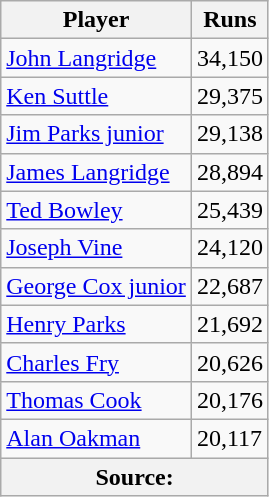<table class="wikitable">
<tr>
<th>Player</th>
<th>Runs</th>
</tr>
<tr>
<td><a href='#'>John Langridge</a></td>
<td>34,150</td>
</tr>
<tr>
<td><a href='#'>Ken Suttle</a></td>
<td>29,375</td>
</tr>
<tr>
<td><a href='#'>Jim Parks junior</a></td>
<td>29,138</td>
</tr>
<tr>
<td><a href='#'>James Langridge</a></td>
<td>28,894</td>
</tr>
<tr>
<td><a href='#'>Ted Bowley</a></td>
<td>25,439</td>
</tr>
<tr>
<td><a href='#'>Joseph Vine</a></td>
<td>24,120</td>
</tr>
<tr>
<td><a href='#'>George Cox junior</a></td>
<td>22,687</td>
</tr>
<tr>
<td><a href='#'>Henry Parks</a></td>
<td>21,692</td>
</tr>
<tr>
<td><a href='#'>Charles Fry</a></td>
<td>20,626</td>
</tr>
<tr>
<td><a href='#'>Thomas Cook</a></td>
<td>20,176</td>
</tr>
<tr>
<td><a href='#'>Alan Oakman</a></td>
<td>20,117</td>
</tr>
<tr>
<th colspan=2>Source:</th>
</tr>
</table>
